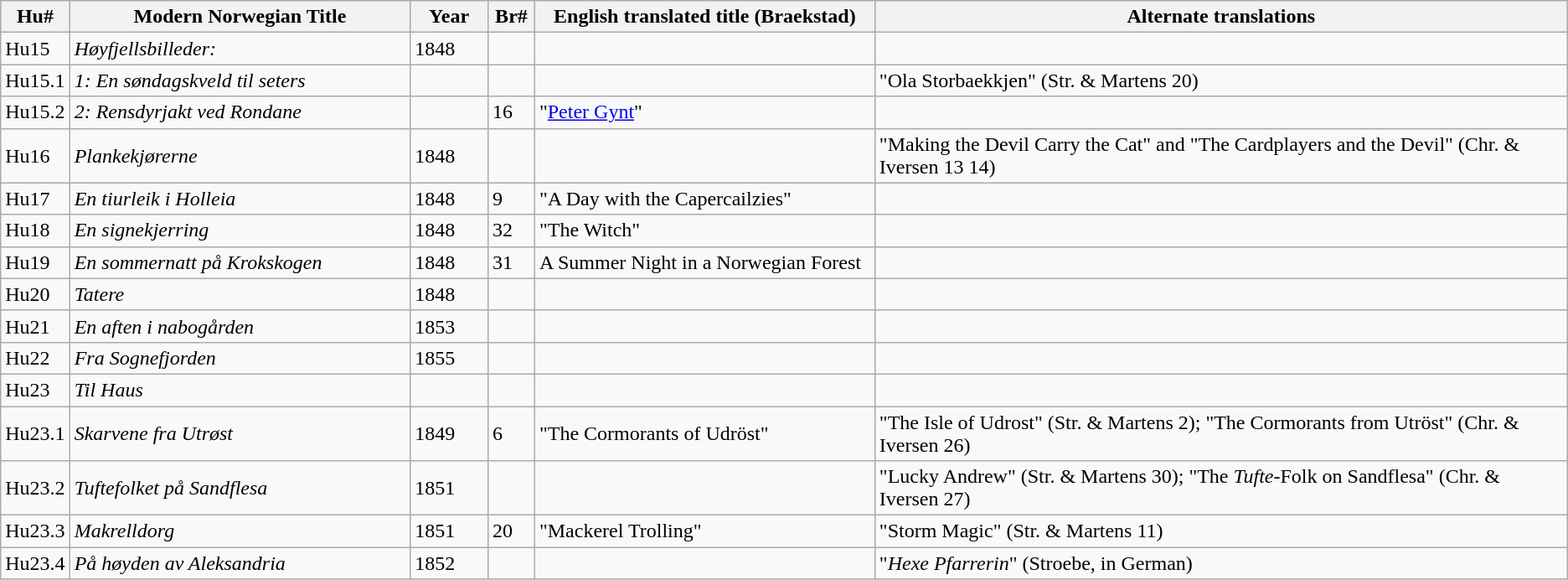<table class="sortable wikitable plainrowheaders">
<tr>
<th scope="col" style="width: 3%;">Hu#</th>
<th scope="col" style="width: 22%;">Modern Norwegian Title</th>
<th scope="col" style="width: 5%;">Year</th>
<th scope="col" style="width: 3%;">Br#</th>
<th scope="col" style="width: 22%;">English translated title (Braekstad)</th>
<th scope="col" style="width: 45%;">Alternate translations</th>
</tr>
<tr>
<td>Hu15</td>
<td><em>Høyfjellsbilleder: </em></td>
<td>1848</td>
<td></td>
<td></td>
<td></td>
</tr>
<tr>
<td>Hu15.1</td>
<td><em>1: En søndagskveld til seters </em></td>
<td></td>
<td></td>
<td></td>
<td>"Ola Storbaekkjen" (Str. & Martens 20)</td>
</tr>
<tr>
<td>Hu15.2</td>
<td><em>2: Rensdyrjakt ved Rondane </em></td>
<td></td>
<td>16</td>
<td>"<a href='#'>Peter Gynt</a>"</td>
<td></td>
</tr>
<tr>
<td>Hu16</td>
<td><em>Plankekjørerne </em></td>
<td>1848</td>
<td></td>
<td></td>
<td>"Making the Devil Carry the Cat" and "The Cardplayers and the Devil" (Chr. & Iversen 13 14)</td>
</tr>
<tr>
<td>Hu17</td>
<td><em>En tiurleik i Holleia </em></td>
<td>1848</td>
<td>9</td>
<td>"A Day with the Capercailzies"</td>
<td></td>
</tr>
<tr>
<td>Hu18</td>
<td><em>En signekjerring </em></td>
<td>1848</td>
<td>32</td>
<td>"The Witch"</td>
<td></td>
</tr>
<tr>
<td>Hu19</td>
<td><em>En sommernatt på Krokskogen </em></td>
<td>1848</td>
<td>31</td>
<td>A Summer Night in a Norwegian Forest</td>
<td></td>
</tr>
<tr>
<td>Hu20</td>
<td><em>Tatere </em></td>
<td>1848</td>
<td></td>
<td></td>
<td></td>
</tr>
<tr>
<td>Hu21</td>
<td><em>En aften i nabogården </em></td>
<td>1853</td>
<td></td>
<td></td>
<td></td>
</tr>
<tr>
<td>Hu22</td>
<td><em>Fra Sognefjorden </em></td>
<td>1855</td>
<td></td>
<td></td>
<td></td>
</tr>
<tr>
<td>Hu23</td>
<td><em>Til Haus </em></td>
<td></td>
<td></td>
<td></td>
<td></td>
</tr>
<tr>
<td>Hu23.1</td>
<td><em>Skarvene fra Utrøst</em></td>
<td>1849</td>
<td>6</td>
<td>"The Cormorants of Udröst"</td>
<td>"The Isle of Udrost" (Str. & Martens 2);  "The Cormorants from Utröst" (Chr. & Iversen 26)</td>
</tr>
<tr>
<td>Hu23.2</td>
<td><em>Tuftefolket på Sandflesa </em></td>
<td>1851</td>
<td></td>
<td></td>
<td>"Lucky Andrew" (Str. & Martens 30); "The <em>Tufte</em>-Folk on Sandflesa" (Chr. & Iversen 27)</td>
</tr>
<tr>
<td>Hu23.3</td>
<td><em>Makrelldorg </em></td>
<td>1851</td>
<td>20</td>
<td>"Mackerel Trolling"</td>
<td>"Storm Magic" (Str. & Martens 11)</td>
</tr>
<tr>
<td>Hu23.4</td>
<td><em>På høyden av Aleksandria </em></td>
<td>1852</td>
<td></td>
<td></td>
<td>"<em>Hexe Pfarrerin</em>" (Stroebe, in German)</td>
</tr>
</table>
